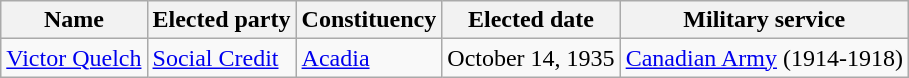<table class="wikitable sortable">
<tr>
<th>Name</th>
<th>Elected party</th>
<th>Constituency</th>
<th>Elected date</th>
<th>Military service</th>
</tr>
<tr>
<td><a href='#'>Victor Quelch</a></td>
<td><a href='#'>Social Credit</a></td>
<td><a href='#'>Acadia</a></td>
<td>October 14, 1935</td>
<td><a href='#'>Canadian Army</a> (1914-1918)</td>
</tr>
</table>
